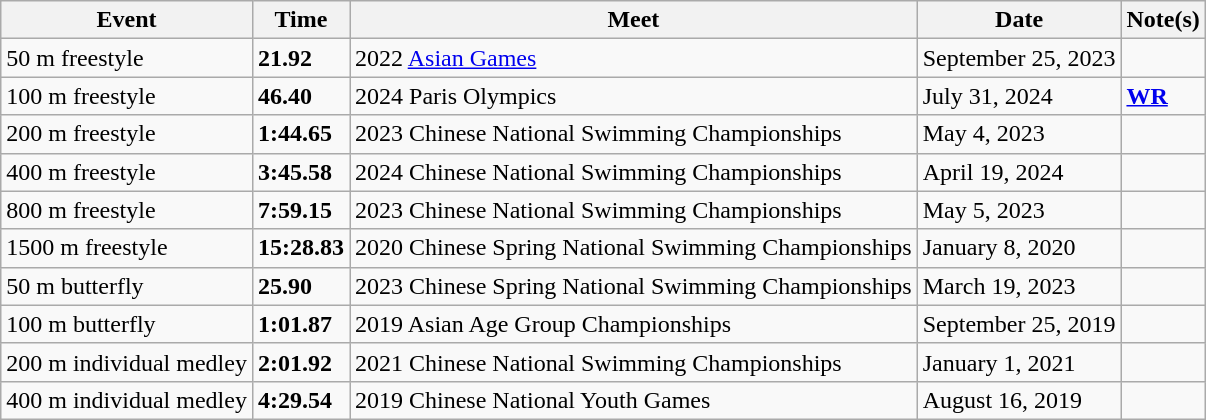<table class="wikitable">
<tr>
<th>Event</th>
<th>Time</th>
<th>Meet</th>
<th>Date</th>
<th>Note(s)</th>
</tr>
<tr>
<td>50 m freestyle</td>
<td><strong>21.92</strong></td>
<td>2022 <a href='#'>Asian Games</a></td>
<td>September 25, 2023</td>
<td></td>
</tr>
<tr>
<td>100 m freestyle</td>
<td><strong>46.40</strong></td>
<td>2024 Paris Olympics</td>
<td>July 31, 2024</td>
<td><strong><a href='#'>WR</a></strong></td>
</tr>
<tr>
<td>200 m freestyle</td>
<td><strong>1:44.65</strong></td>
<td>2023 Chinese National Swimming Championships</td>
<td>May 4, 2023</td>
<td></td>
</tr>
<tr>
<td>400 m freestyle</td>
<td><strong>3:45.58</strong></td>
<td>2024 Chinese National Swimming Championships</td>
<td>April 19, 2024</td>
<td></td>
</tr>
<tr>
<td>800 m freestyle</td>
<td><strong>7:59.15</strong></td>
<td>2023 Chinese National Swimming Championships</td>
<td>May 5, 2023</td>
<td></td>
</tr>
<tr>
<td>1500 m freestyle</td>
<td><strong>15:28.83 </strong></td>
<td>2020 Chinese Spring National Swimming Championships</td>
<td>January 8, 2020</td>
<td></td>
</tr>
<tr>
<td>50 m butterfly</td>
<td><strong>25.90</strong></td>
<td>2023 Chinese Spring National Swimming Championships</td>
<td>March 19, 2023</td>
<td></td>
</tr>
<tr>
<td>100 m butterfly</td>
<td><strong>1:01.87</strong></td>
<td>2019 Asian Age Group Championships</td>
<td>September 25, 2019</td>
<td></td>
</tr>
<tr>
<td>200 m individual medley</td>
<td><strong>2:01.92</strong></td>
<td>2021 Chinese National Swimming Championships</td>
<td>January 1, 2021</td>
<td></td>
</tr>
<tr>
<td>400 m individual medley</td>
<td><strong>4:29.54</strong></td>
<td>2019 Chinese National Youth Games</td>
<td>August 16, 2019</td>
<td></td>
</tr>
</table>
